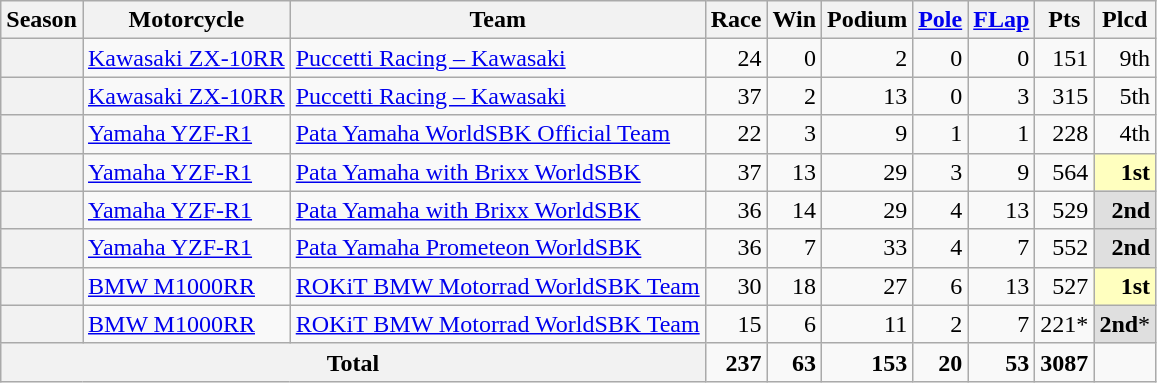<table class="wikitable" style="text-align:right;">
<tr>
<th>Season</th>
<th>Motorcycle</th>
<th>Team</th>
<th>Race</th>
<th>Win</th>
<th>Podium</th>
<th><a href='#'>Pole</a></th>
<th><a href='#'>FLap</a></th>
<th>Pts</th>
<th>Plcd</th>
</tr>
<tr>
<th></th>
<td style="text-align:left;"><a href='#'>Kawasaki ZX-10RR</a></td>
<td style="text-align:left;"><a href='#'>Puccetti Racing – Kawasaki</a></td>
<td>24</td>
<td>0</td>
<td>2</td>
<td>0</td>
<td>0</td>
<td>151</td>
<td>9th</td>
</tr>
<tr>
<th></th>
<td style="text-align:left;"><a href='#'>Kawasaki ZX-10RR</a></td>
<td style="text-align:left;"><a href='#'>Puccetti Racing – Kawasaki</a></td>
<td>37</td>
<td>2</td>
<td>13</td>
<td>0</td>
<td>3</td>
<td>315</td>
<td>5th</td>
</tr>
<tr>
<th></th>
<td style="text-align:left;"><a href='#'>Yamaha YZF-R1</a></td>
<td style="text-align:left;"><a href='#'>Pata Yamaha WorldSBK Official Team</a></td>
<td>22</td>
<td>3</td>
<td>9</td>
<td>1</td>
<td>1</td>
<td>228</td>
<td>4th</td>
</tr>
<tr>
<th></th>
<td style="text-align:left;"><a href='#'>Yamaha YZF-R1</a></td>
<td style="text-align:left;"><a href='#'>Pata Yamaha with Brixx WorldSBK</a></td>
<td>37</td>
<td>13</td>
<td>29</td>
<td>3</td>
<td>9</td>
<td>564</td>
<td style="background:#FFFFBF;"><strong>1st</strong></td>
</tr>
<tr>
<th></th>
<td style="text-align:left;"><a href='#'>Yamaha YZF-R1</a></td>
<td style="text-align:left;"><a href='#'>Pata Yamaha with Brixx WorldSBK</a></td>
<td>36</td>
<td>14</td>
<td>29</td>
<td>4</td>
<td>13</td>
<td>529</td>
<td style="background:#DFDFDF;"><strong>2nd</strong></td>
</tr>
<tr>
<th></th>
<td style="text-align:left;"><a href='#'>Yamaha YZF-R1</a></td>
<td style="text-align:left;"><a href='#'>Pata Yamaha Prometeon WorldSBK</a></td>
<td>36</td>
<td>7</td>
<td>33</td>
<td>4</td>
<td>7</td>
<td>552</td>
<td style="background:#DFDFDF;"><strong>2nd</strong></td>
</tr>
<tr>
<th></th>
<td style="text-align:left;"><a href='#'>BMW M1000RR</a></td>
<td style="text-align:left;"><a href='#'>ROKiT BMW Motorrad WorldSBK Team</a></td>
<td>30</td>
<td>18</td>
<td>27</td>
<td>6</td>
<td>13</td>
<td>527</td>
<td style="background:#FFFFBF;"><strong>1st</strong></td>
</tr>
<tr>
<th></th>
<td style="text-align:left;"><a href='#'>BMW M1000RR</a></td>
<td style="text-align:left;"><a href='#'>ROKiT BMW Motorrad WorldSBK Team</a></td>
<td>15</td>
<td>6</td>
<td>11</td>
<td>2</td>
<td>7</td>
<td>221*</td>
<td style="background:#DFDFDF;"><strong>2nd</strong>*</td>
</tr>
<tr>
<th colspan="3">Total</th>
<td><strong>237</strong></td>
<td><strong>63</strong></td>
<td><strong>153</strong></td>
<td><strong>20</strong></td>
<td><strong>53</strong></td>
<td><strong>3087</strong></td>
<td></td>
</tr>
</table>
